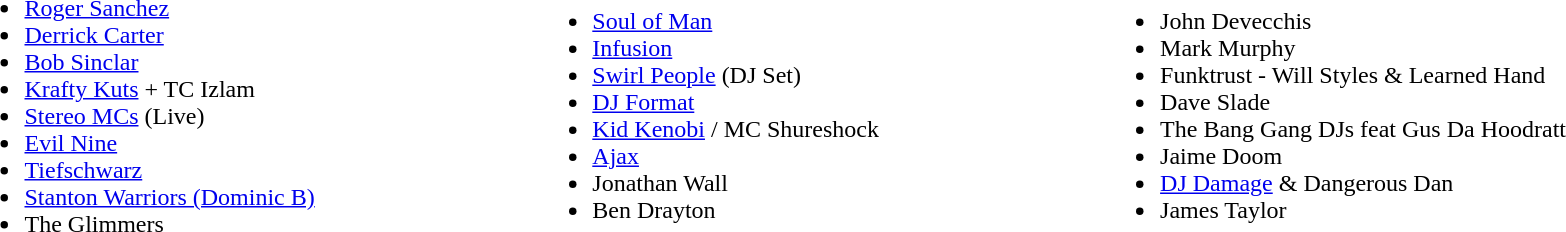<table width=90%|>
<tr>
<td width=33%><br><ul><li><a href='#'>Roger Sanchez</a></li><li><a href='#'>Derrick Carter</a></li><li><a href='#'>Bob Sinclar</a></li><li><a href='#'>Krafty Kuts</a> + TC Izlam</li><li><a href='#'>Stereo MCs</a> (Live)</li><li><a href='#'>Evil Nine</a></li><li><a href='#'>Tiefschwarz</a></li><li><a href='#'>Stanton Warriors (Dominic B)</a></li><li>The Glimmers</li></ul></td>
<td width=33%><br><ul><li><a href='#'>Soul of Man</a></li><li><a href='#'>Infusion</a></li><li><a href='#'>Swirl People</a> (DJ Set)</li><li><a href='#'>DJ Format</a></li><li><a href='#'>Kid Kenobi</a> / MC Shureshock</li><li><a href='#'>Ajax</a></li><li>Jonathan Wall</li><li>Ben Drayton</li></ul></td>
<td width=33%><br><ul><li>John Devecchis</li><li>Mark Murphy</li><li>Funktrust - Will Styles & Learned Hand</li><li>Dave Slade</li><li>The Bang Gang DJs feat Gus Da Hoodratt</li><li>Jaime Doom</li><li><a href='#'>DJ Damage</a> & Dangerous Dan</li><li>James Taylor</li></ul></td>
</tr>
</table>
